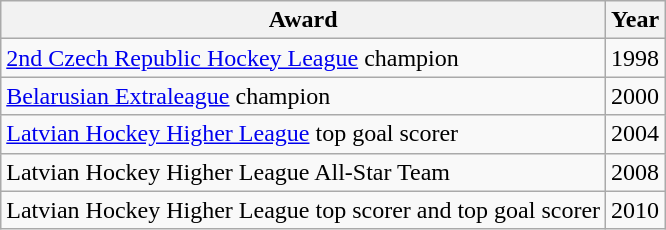<table class="wikitable">
<tr>
<th>Award</th>
<th>Year</th>
</tr>
<tr>
<td><a href='#'>2nd Czech Republic Hockey League</a> champion</td>
<td>1998</td>
</tr>
<tr>
<td><a href='#'>Belarusian Extraleague</a> champion</td>
<td>2000</td>
</tr>
<tr>
<td><a href='#'>Latvian Hockey Higher League</a> top goal scorer</td>
<td>2004</td>
</tr>
<tr>
<td>Latvian Hockey Higher League All-Star Team</td>
<td>2008</td>
</tr>
<tr>
<td>Latvian Hockey Higher League top scorer and top goal scorer</td>
<td>2010</td>
</tr>
</table>
